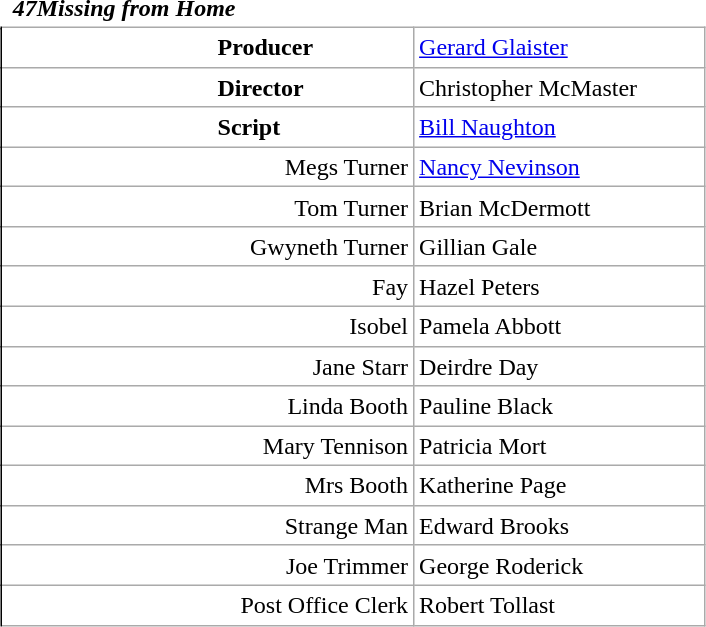<table class="wikitable mw-collapsible mw-collapsed" style="vertical-align:top;margin:auto 2em;line-height:1.2;min-width:33em;display: inline-table;background-color:inherit;border:none;">
<tr>
<td class=unsortable style="border:hidden;line-height:1.67;text-align:center;margin-left:-1em;padding-left:0.5em;min-width:1.0em;"></td>
<td class=unsortable style="border:none;padding-left:0.5em;text-align:left;min-width:16.5em;font-weight:700;font-style:italic;">47Missing from Home</td>
<td class=unsortable style="border:none;text-align:right;font-weight:normal;font-family:Courier;font-size:95%;letter-spacing:-1pt;min-width:8.5em;padding-right:0.2em;"></td>
<td class=unsortable style="border:hidden;min-width:3.5em;padding-left:0;"></td>
<td class=unsortable style="border:hidden;min-width:3.5em;font-size:95%;"></td>
</tr>
<tr>
<td rowspan=100 style="border:none thin;border-right-style :solid;"></td>
</tr>
<tr>
<td style="text-align:left;padding-left:9.0em;font-weight:bold;">Producer</td>
<td colspan=2><a href='#'>Gerard Glaister</a></td>
</tr>
<tr>
<td style="text-align:left;padding-left:9.0em;font-weight:bold;">Director</td>
<td colspan=2>Christopher McMaster</td>
</tr>
<tr>
<td style="text-align:left;padding-left:9.0em;font-weight:bold;">Script</td>
<td colspan=2><a href='#'>Bill Naughton</a></td>
</tr>
<tr>
<td style="text-align:right;">Megs Turner</td>
<td colspan=2><a href='#'>Nancy Nevinson</a></td>
</tr>
<tr>
<td style="text-align:right;">Tom Turner</td>
<td colspan=2>Brian McDermott</td>
</tr>
<tr>
<td style="text-align:right;">Gwyneth Turner</td>
<td colspan=2>Gillian Gale</td>
</tr>
<tr>
<td style="text-align:right;">Fay</td>
<td colspan=2>Hazel Peters</td>
</tr>
<tr>
<td style="text-align:right;">Isobel</td>
<td colspan=2>Pamela Abbott</td>
</tr>
<tr>
<td style="text-align:right;">Jane Starr</td>
<td colspan=2>Deirdre Day</td>
</tr>
<tr>
<td style="text-align:right;">Linda Booth</td>
<td colspan=2>Pauline Black</td>
</tr>
<tr>
<td style="text-align:right;">Mary Tennison</td>
<td colspan=2>Patricia Mort</td>
</tr>
<tr>
<td style="text-align:right;">Mrs Booth</td>
<td colspan=2>Katherine Page</td>
</tr>
<tr>
<td style="text-align:right;">Strange Man</td>
<td colspan=2>Edward Brooks</td>
</tr>
<tr>
<td style="text-align:right;">Joe Trimmer</td>
<td colspan=2>George Roderick</td>
</tr>
<tr>
<td style="text-align:right;">Post Office Clerk</td>
<td colspan=2>Robert Tollast</td>
</tr>
</table>
